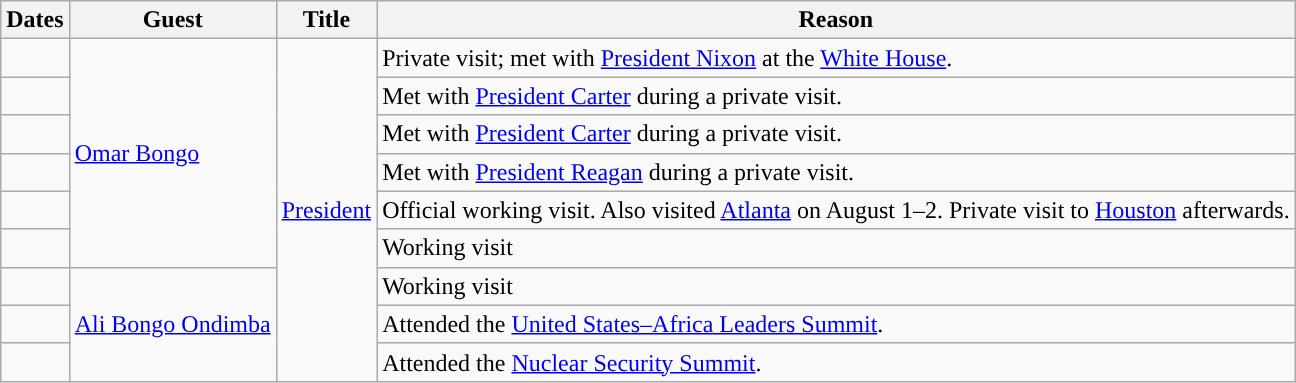<table class="wikitable sortable">
<tr>
<th>Dates</th>
<th>Guest</th>
<th>Title</th>
<th>Reason</th>
</tr>
<tr>
<td></td>
<td rowspan=6><a href='#'>Omar Bongo</a></td>
<td rowspan=9><a href='#'>President</a></td>
<td>Private visit; met with <a href='#'>President Nixon</a> at the <a href='#'>White House</a>.</td>
</tr>
<tr>
<td></td>
<td>Met with <a href='#'>President Carter</a> during a private visit.</td>
</tr>
<tr>
<td></td>
<td>Met with <a href='#'>President Carter</a> during a private visit.</td>
</tr>
<tr>
<td></td>
<td>Met with <a href='#'>President Reagan</a> during a private visit.</td>
</tr>
<tr>
<td></td>
<td>Official working visit. Also visited <a href='#'>Atlanta</a> on August 1–2. Private visit to <a href='#'>Houston</a> afterwards.</td>
</tr>
<tr>
<td></td>
<td>Working visit</td>
</tr>
<tr>
<td></td>
<td rowspan=3><a href='#'>Ali Bongo Ondimba</a></td>
<td>Working visit</td>
</tr>
<tr>
<td></td>
<td>Attended the <a href='#'>United States–Africa Leaders Summit</a>.</td>
</tr>
<tr>
<td></td>
<td>Attended the <a href='#'>Nuclear Security Summit</a>.</td>
</tr>
</table>
